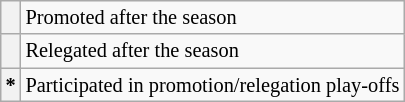<table class="wikitable" style="font-size:85%">
<tr>
<th></th>
<td>Promoted after the season</td>
</tr>
<tr>
<th></th>
<td>Relegated after the season</td>
</tr>
<tr>
<th>*</th>
<td>Participated in promotion/relegation play-offs</td>
</tr>
</table>
